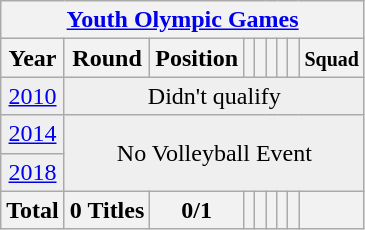<table class="wikitable" style="text-align: center;">
<tr>
<th colspan=9><a href='#'>Youth Olympic Games</a></th>
</tr>
<tr>
<th>Year</th>
<th>Round</th>
<th>Position</th>
<th></th>
<th></th>
<th></th>
<th></th>
<th></th>
<th><small>Squad</small></th>
</tr>
<tr bgcolor="efefef">
<td> <a href='#'>2010</a></td>
<td colspan=8>Didn't qualify</td>
</tr>
<tr bgcolor="efefef">
<td> <a href='#'>2014</a></td>
<td colspan=8 rowspan=2 align=center>No Volleyball Event</td>
</tr>
<tr bgcolor="efefef">
<td> <a href='#'>2018</a></td>
</tr>
<tr>
<th>Total</th>
<th>0 Titles</th>
<th>0/1</th>
<th></th>
<th></th>
<th></th>
<th></th>
<th></th>
<th></th>
</tr>
</table>
